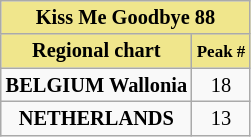<table class="wikitable floatright" style="text-align:center; font-size:85%">
<tr>
<th style="background: #F0E68C" colspan="2">Kiss Me Goodbye 88</th>
</tr>
<tr>
<th style="background: #F0E68C">Regional chart</th>
<th style="background: #F0E68C"><small>Peak #</small></th>
</tr>
<tr>
<td><strong>BELGIUM <span>Wallonia</span></strong></td>
<td>18</td>
</tr>
<tr>
<td><strong>NETHERLANDS</strong></td>
<td>13</td>
</tr>
</table>
